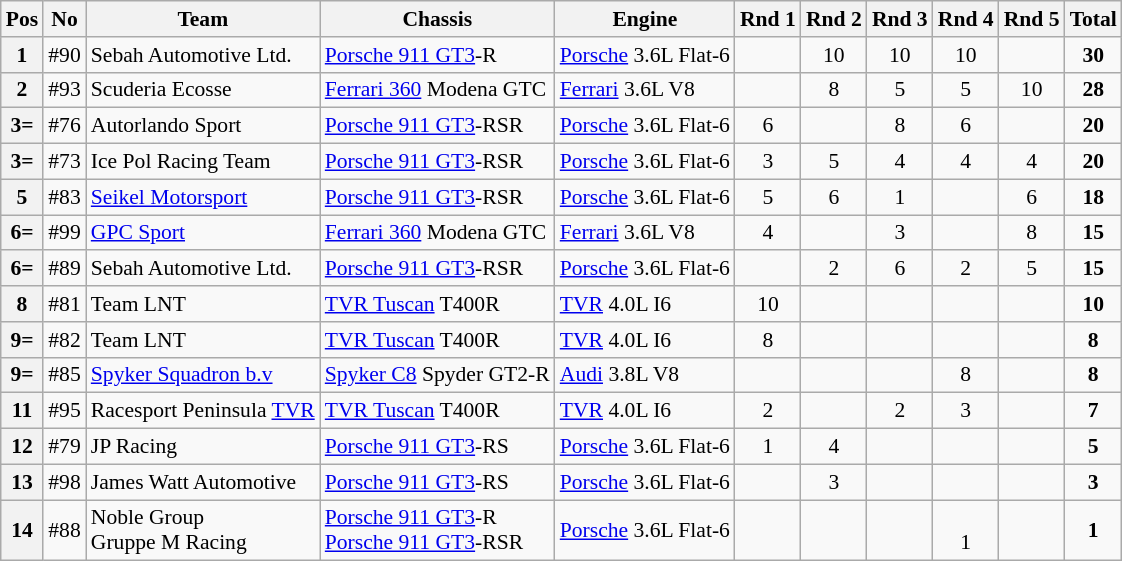<table class="wikitable" style="font-size: 90%;">
<tr>
<th>Pos</th>
<th>No</th>
<th>Team</th>
<th>Chassis</th>
<th>Engine</th>
<th>Rnd 1</th>
<th>Rnd 2</th>
<th>Rnd 3</th>
<th>Rnd 4</th>
<th>Rnd 5</th>
<th>Total</th>
</tr>
<tr>
<th>1</th>
<td>#90</td>
<td> Sebah Automotive Ltd.</td>
<td><a href='#'>Porsche 911 GT3</a>-R</td>
<td><a href='#'>Porsche</a> 3.6L Flat-6</td>
<td></td>
<td align="center">10</td>
<td align="center">10</td>
<td align="center">10</td>
<td></td>
<td align="center"><strong>30</strong></td>
</tr>
<tr>
<th>2</th>
<td>#93</td>
<td> Scuderia Ecosse</td>
<td><a href='#'>Ferrari 360</a> Modena GTC</td>
<td><a href='#'>Ferrari</a> 3.6L V8</td>
<td></td>
<td align="center">8</td>
<td align="center">5</td>
<td align="center">5</td>
<td align="center">10</td>
<td align="center"><strong>28</strong></td>
</tr>
<tr>
<th>3=</th>
<td>#76</td>
<td> Autorlando Sport</td>
<td><a href='#'>Porsche 911 GT3</a>-RSR</td>
<td><a href='#'>Porsche</a> 3.6L Flat-6</td>
<td align="center">6</td>
<td></td>
<td align="center">8</td>
<td align="center">6</td>
<td></td>
<td align="center"><strong>20</strong></td>
</tr>
<tr>
<th>3=</th>
<td>#73</td>
<td> Ice Pol Racing Team</td>
<td><a href='#'>Porsche 911 GT3</a>-RSR</td>
<td><a href='#'>Porsche</a> 3.6L Flat-6</td>
<td align="center">3</td>
<td align="center">5</td>
<td align="center">4</td>
<td align="center">4</td>
<td align="center">4</td>
<td align="center"><strong>20</strong></td>
</tr>
<tr>
<th>5</th>
<td>#83</td>
<td> <a href='#'>Seikel Motorsport</a></td>
<td><a href='#'>Porsche 911 GT3</a>-RSR</td>
<td><a href='#'>Porsche</a> 3.6L Flat-6</td>
<td align="center">5</td>
<td align="center">6</td>
<td align="center">1</td>
<td></td>
<td align="center">6</td>
<td align="center"><strong>18</strong></td>
</tr>
<tr>
<th>6=</th>
<td>#99</td>
<td> <a href='#'>GPC Sport</a></td>
<td><a href='#'>Ferrari 360</a> Modena GTC</td>
<td><a href='#'>Ferrari</a> 3.6L V8</td>
<td align="center">4</td>
<td></td>
<td align="center">3</td>
<td></td>
<td align="center">8</td>
<td align="center"><strong>15</strong></td>
</tr>
<tr>
<th>6=</th>
<td>#89</td>
<td> Sebah Automotive Ltd.</td>
<td><a href='#'>Porsche 911 GT3</a>-RSR</td>
<td><a href='#'>Porsche</a> 3.6L Flat-6</td>
<td></td>
<td align="center">2</td>
<td align="center">6</td>
<td align="center">2</td>
<td align="center">5</td>
<td align="center"><strong>15</strong></td>
</tr>
<tr>
<th>8</th>
<td>#81</td>
<td> Team LNT</td>
<td><a href='#'>TVR Tuscan</a> T400R</td>
<td><a href='#'>TVR</a> 4.0L I6</td>
<td align="center">10</td>
<td></td>
<td></td>
<td></td>
<td></td>
<td align="center"><strong>10</strong></td>
</tr>
<tr>
<th>9=</th>
<td>#82</td>
<td> Team LNT</td>
<td><a href='#'>TVR Tuscan</a> T400R</td>
<td><a href='#'>TVR</a> 4.0L I6</td>
<td align="center">8</td>
<td></td>
<td></td>
<td></td>
<td></td>
<td align="center"><strong>8</strong></td>
</tr>
<tr>
<th>9=</th>
<td>#85</td>
<td> <a href='#'>Spyker Squadron b.v</a></td>
<td><a href='#'>Spyker C8</a> Spyder GT2-R</td>
<td><a href='#'>Audi</a> 3.8L V8</td>
<td></td>
<td></td>
<td></td>
<td align="center">8</td>
<td></td>
<td align="center"><strong>8</strong></td>
</tr>
<tr>
<th>11</th>
<td>#95</td>
<td> Racesport Peninsula <a href='#'>TVR</a></td>
<td><a href='#'>TVR Tuscan</a> T400R</td>
<td><a href='#'>TVR</a> 4.0L I6</td>
<td align="center">2</td>
<td></td>
<td align="center">2</td>
<td align="center">3</td>
<td></td>
<td align="center"><strong>7</strong></td>
</tr>
<tr>
<th>12</th>
<td>#79</td>
<td> JP Racing</td>
<td><a href='#'>Porsche 911 GT3</a>-RS</td>
<td><a href='#'>Porsche</a> 3.6L Flat-6</td>
<td align="center">1</td>
<td align="center">4</td>
<td></td>
<td></td>
<td></td>
<td align="center"><strong>5</strong></td>
</tr>
<tr>
<th>13</th>
<td>#98</td>
<td> James Watt Automotive</td>
<td><a href='#'>Porsche 911 GT3</a>-RS</td>
<td><a href='#'>Porsche</a> 3.6L Flat-6</td>
<td></td>
<td align="center">3</td>
<td></td>
<td></td>
<td></td>
<td align="center"><strong>3</strong></td>
</tr>
<tr>
<th>14</th>
<td>#88</td>
<td> Noble Group<br> Gruppe M Racing</td>
<td><a href='#'>Porsche 911 GT3</a>-R<br><a href='#'>Porsche 911 GT3</a>-RSR</td>
<td><a href='#'>Porsche</a> 3.6L Flat-6</td>
<td></td>
<td></td>
<td></td>
<td align="center"><br>1</td>
<td></td>
<td align="center"><strong>1</strong></td>
</tr>
</table>
